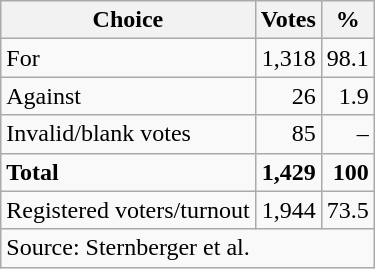<table class=wikitable style=text-align:right>
<tr>
<th>Choice</th>
<th>Votes</th>
<th>%</th>
</tr>
<tr>
<td align=left>For</td>
<td>1,318</td>
<td>98.1</td>
</tr>
<tr>
<td align=left>Against</td>
<td>26</td>
<td>1.9</td>
</tr>
<tr>
<td align=left>Invalid/blank votes</td>
<td>85</td>
<td>–</td>
</tr>
<tr>
<td align=left><strong>Total</strong></td>
<td><strong>1,429</strong></td>
<td><strong>100</strong></td>
</tr>
<tr>
<td align=left>Registered voters/turnout</td>
<td>1,944</td>
<td>73.5</td>
</tr>
<tr>
<td align=left colspan=3>Source: Sternberger et al.</td>
</tr>
</table>
